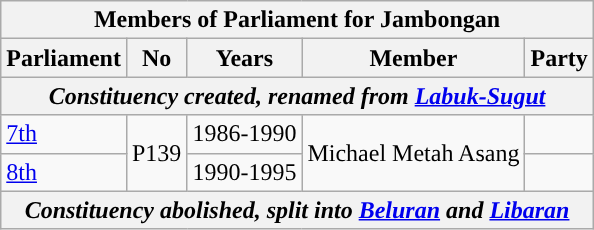<table class=wikitable>
<tr>
<th colspan="5">Members of Parliament for Jambongan</th>
</tr>
<tr>
<th>Parliament</th>
<th>No</th>
<th>Years</th>
<th>Member</th>
<th>Party</th>
</tr>
<tr>
<th colspan="5" align="center"><em>Constituency created, renamed from <a href='#'>Labuk-Sugut</a></em></th>
</tr>
<tr>
<td><a href='#'>7th</a></td>
<td rowspan="2">P139</td>
<td>1986-1990</td>
<td rowspan=2>Michael Metah Asang</td>
<td></td>
</tr>
<tr>
<td><a href='#'>8th</a></td>
<td>1990-1995</td>
<td bgcolor=></td>
</tr>
<tr>
<th colspan="5" align="center"><em>Constituency abolished, split into <a href='#'>Beluran</a> and <a href='#'>Libaran</a></em></th>
</tr>
</table>
